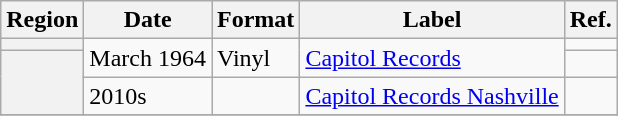<table class="wikitable plainrowheaders">
<tr>
<th scope="col">Region</th>
<th scope="col">Date</th>
<th scope="col">Format</th>
<th scope="col">Label</th>
<th scope="col">Ref.</th>
</tr>
<tr>
<th scope="row"></th>
<td rowspan="2">March 1964</td>
<td rowspan="2">Vinyl</td>
<td rowspan="2"><a href='#'>Capitol Records</a></td>
<td></td>
</tr>
<tr>
<th scope="row" rowspan="2"></th>
<td></td>
</tr>
<tr>
<td>2010s</td>
<td></td>
<td><a href='#'>Capitol Records Nashville</a></td>
<td></td>
</tr>
<tr>
</tr>
</table>
